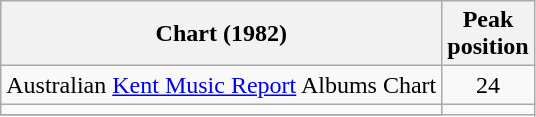<table class="wikitable">
<tr>
<th>Chart (1982)</th>
<th>Peak<br>position</th>
</tr>
<tr>
<td>Australian <a href='#'>Kent Music Report</a> Albums Chart</td>
<td align="center">24</td>
</tr>
<tr>
<td></td>
</tr>
<tr>
</tr>
</table>
